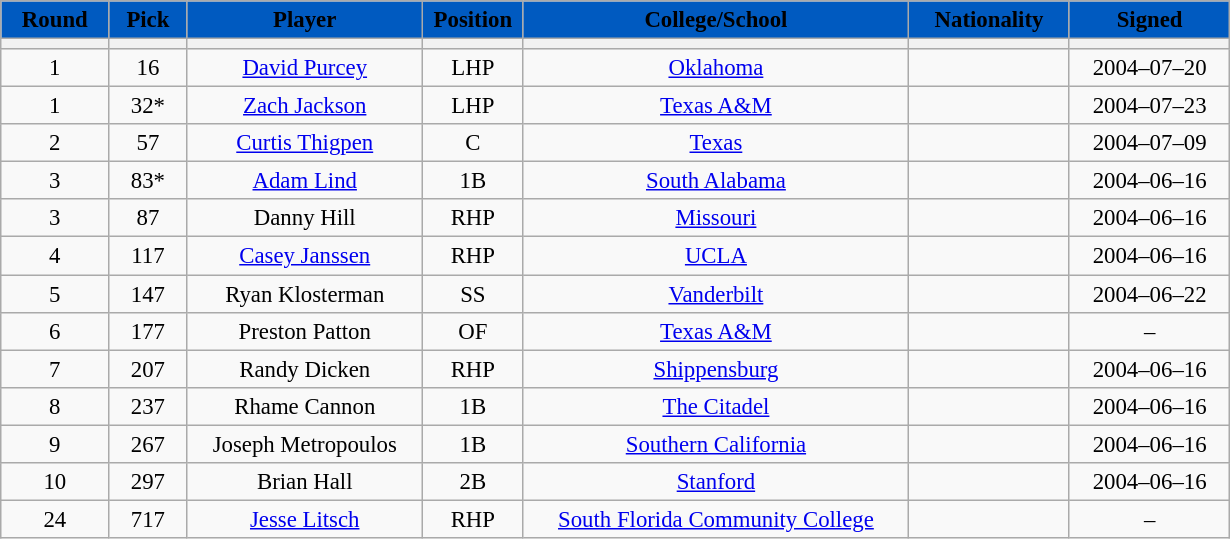<table class="wikitable" style="font-size: 95%; text-align: center;">
<tr>
<th style="background:#005ac0;" color:white;"><span>Round</span></th>
<th style="background:#005ac0;" color:white;"><span>Pick</span></th>
<th style="background:#005ac0;" color:white;"><span>Player</span></th>
<th style="background:#005ac0;" color:white;"><span>Position</span></th>
<th style="background:#005ac0;" color:white;"><span>College/School</span></th>
<th style="background:#005ac0;" color:white;"><span>Nationality</span></th>
<th style="background:#005ac0;" color:white;"><span>Signed</span></th>
</tr>
<tr>
<th width="65"></th>
<th width="45"></th>
<th style="width:150px;"></th>
<th width="60"></th>
<th style="width:250px;"></th>
<th style="width:100px;"></th>
<th style="width:100px;"></th>
</tr>
<tr>
<td>1</td>
<td>16</td>
<td><a href='#'>David Purcey</a></td>
<td>LHP</td>
<td><a href='#'>Oklahoma</a></td>
<td></td>
<td>2004–07–20</td>
</tr>
<tr>
<td>1</td>
<td>32*</td>
<td><a href='#'>Zach Jackson</a></td>
<td>LHP</td>
<td><a href='#'>Texas A&M</a></td>
<td></td>
<td>2004–07–23</td>
</tr>
<tr>
<td>2</td>
<td>57</td>
<td><a href='#'>Curtis Thigpen</a></td>
<td>C</td>
<td><a href='#'>Texas</a></td>
<td></td>
<td>2004–07–09</td>
</tr>
<tr>
<td>3</td>
<td>83*</td>
<td><a href='#'>Adam Lind</a></td>
<td>1B</td>
<td><a href='#'>South Alabama</a></td>
<td></td>
<td>2004–06–16</td>
</tr>
<tr>
<td>3</td>
<td>87</td>
<td>Danny Hill</td>
<td>RHP</td>
<td><a href='#'>Missouri</a></td>
<td></td>
<td>2004–06–16</td>
</tr>
<tr>
<td>4</td>
<td>117</td>
<td><a href='#'>Casey Janssen</a></td>
<td>RHP</td>
<td><a href='#'>UCLA</a></td>
<td></td>
<td>2004–06–16</td>
</tr>
<tr>
<td>5</td>
<td>147</td>
<td>Ryan Klosterman</td>
<td>SS</td>
<td><a href='#'>Vanderbilt</a></td>
<td></td>
<td>2004–06–22</td>
</tr>
<tr>
<td>6</td>
<td>177</td>
<td>Preston Patton</td>
<td>OF</td>
<td><a href='#'>Texas A&M</a></td>
<td></td>
<td>–</td>
</tr>
<tr>
<td>7</td>
<td>207</td>
<td>Randy Dicken</td>
<td>RHP</td>
<td><a href='#'>Shippensburg</a></td>
<td></td>
<td>2004–06–16</td>
</tr>
<tr>
<td>8</td>
<td>237</td>
<td>Rhame Cannon</td>
<td>1B</td>
<td><a href='#'>The Citadel</a></td>
<td></td>
<td>2004–06–16</td>
</tr>
<tr>
<td>9</td>
<td>267</td>
<td>Joseph Metropoulos</td>
<td>1B</td>
<td><a href='#'>Southern California</a></td>
<td></td>
<td>2004–06–16</td>
</tr>
<tr>
<td>10</td>
<td>297</td>
<td>Brian Hall</td>
<td>2B</td>
<td><a href='#'>Stanford</a></td>
<td></td>
<td>2004–06–16</td>
</tr>
<tr>
<td>24</td>
<td>717</td>
<td><a href='#'>Jesse Litsch</a></td>
<td>RHP</td>
<td><a href='#'>South Florida Community College</a></td>
<td></td>
<td>–</td>
</tr>
</table>
